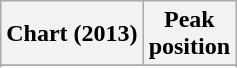<table class="wikitable sortable plainrowheaders" style="text-align:center">
<tr>
<th scope="col">Chart (2013)</th>
<th scope="col">Peak<br>position</th>
</tr>
<tr>
</tr>
<tr>
</tr>
<tr>
</tr>
</table>
